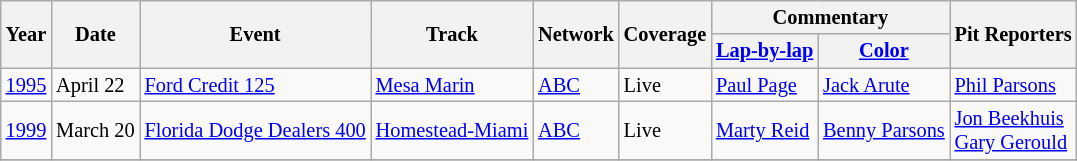<table class="wikitable" style="font-size: 85%;">
<tr>
<th rowspan=2>Year</th>
<th rowspan=2>Date</th>
<th rowspan=2>Event</th>
<th rowspan=2>Track</th>
<th rowspan=2>Network</th>
<th rowspan=2>Coverage</th>
<th colspan=2>Commentary</th>
<th rowspan=2>Pit Reporters</th>
</tr>
<tr>
<th><a href='#'>Lap-by-lap</a></th>
<th><a href='#'>Color</a></th>
</tr>
<tr>
<td><a href='#'>1995</a></td>
<td>April 22</td>
<td><a href='#'>Ford Credit 125</a></td>
<td><a href='#'>Mesa Marin</a></td>
<td><a href='#'>ABC</a></td>
<td>Live</td>
<td><a href='#'>Paul Page</a></td>
<td><a href='#'>Jack Arute</a></td>
<td><a href='#'>Phil Parsons</a></td>
</tr>
<tr>
<td><a href='#'>1999</a></td>
<td>March 20</td>
<td><a href='#'>Florida Dodge Dealers 400</a></td>
<td><a href='#'>Homestead-Miami</a></td>
<td><a href='#'>ABC</a></td>
<td>Live</td>
<td><a href='#'>Marty Reid</a></td>
<td><a href='#'>Benny Parsons</a></td>
<td><a href='#'>Jon Beekhuis</a> <br> <a href='#'>Gary Gerould</a></td>
</tr>
<tr>
</tr>
</table>
